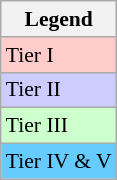<table class=wikitable style=font-size:90%>
<tr>
<th>Legend</th>
</tr>
<tr>
<td style="background:#fcc;">Tier I</td>
</tr>
<tr>
<td style="background:#ccf;">Tier II</td>
</tr>
<tr>
<td style="background:#cfc;">Tier III</td>
</tr>
<tr>
<td style="background:#6cf;">Tier IV & V</td>
</tr>
</table>
